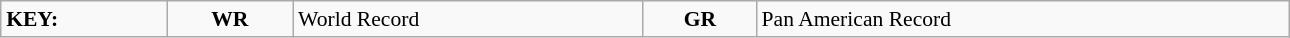<table class="wikitable" style="margin:0.5em auto; font-size:90%;position:relative;" width=68%>
<tr>
<td><strong>KEY:</strong></td>
<td align=center><strong>WR</strong></td>
<td>World Record</td>
<td align=center><strong>GR</strong></td>
<td>Pan American Record</td>
</tr>
</table>
